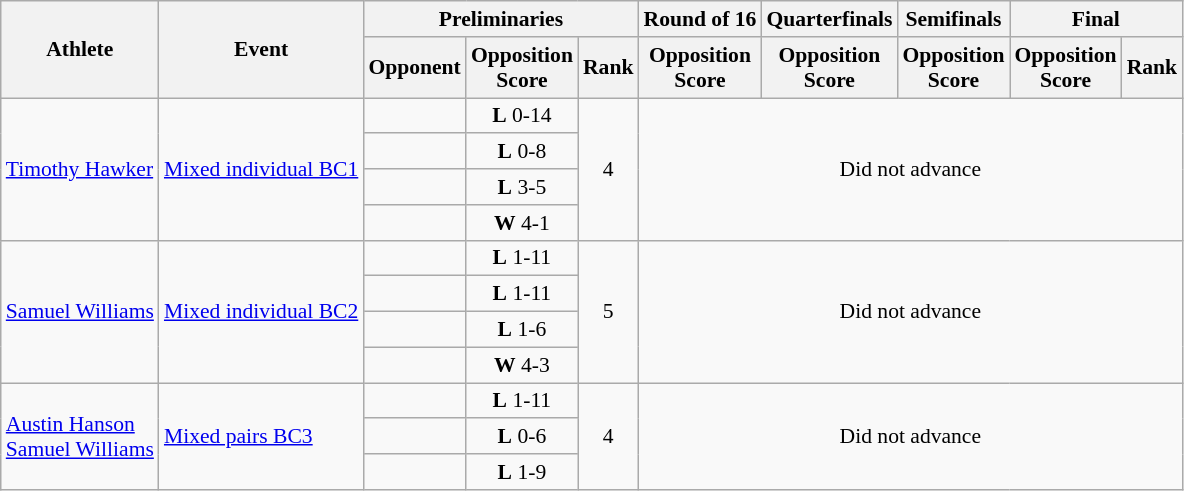<table class=wikitable style="font-size:90%">
<tr>
<th rowspan="2">Athlete</th>
<th rowspan="2">Event</th>
<th colspan="3">Preliminaries</th>
<th>Round of 16</th>
<th>Quarterfinals</th>
<th>Semifinals</th>
<th colspan="3">Final</th>
</tr>
<tr>
<th>Opponent</th>
<th>Opposition<br>Score</th>
<th>Rank</th>
<th>Opposition<br>Score</th>
<th>Opposition<br>Score</th>
<th>Opposition<br>Score</th>
<th>Opposition<br>Score</th>
<th>Rank</th>
</tr>
<tr>
<td rowspan="4"><a href='#'>Timothy Hawker</a></td>
<td rowspan="4"><a href='#'>Mixed individual BC1</a></td>
<td align="left"></td>
<td align="center"><strong>L</strong> 0-14</td>
<td rowspan="4" align="center">4</td>
<td align="center" rowspan="4" colspan="7">Did not advance</td>
</tr>
<tr>
<td align="left"></td>
<td align="center"><strong>L</strong> 0-8</td>
</tr>
<tr>
<td align="left"></td>
<td align="center"><strong>L</strong> 3-5</td>
</tr>
<tr>
<td align="left"></td>
<td align="center"><strong>W</strong> 4-1</td>
</tr>
<tr>
<td rowspan="4"><a href='#'>Samuel Williams</a></td>
<td rowspan="4"><a href='#'>Mixed individual BC2</a></td>
<td align="left"></td>
<td align="center"><strong>L</strong> 1-11</td>
<td rowspan="4" align="center">5</td>
<td align="center" rowspan="4" colspan="7">Did not advance</td>
</tr>
<tr>
<td align="left"></td>
<td align="center"><strong>L</strong> 1-11</td>
</tr>
<tr>
<td align="left"></td>
<td align="center"><strong>L</strong> 1-6</td>
</tr>
<tr>
<td align="left"></td>
<td align="center"><strong>W</strong> 4-3</td>
</tr>
<tr>
<td rowspan="3"><a href='#'>Austin Hanson</a><br> <a href='#'>Samuel Williams</a></td>
<td rowspan="3"><a href='#'>Mixed pairs BC3</a></td>
<td align="left"><br> </td>
<td align="center"><strong>L</strong> 1-11</td>
<td rowspan="3" align="center">4</td>
<td align="center" rowspan="3" colspan="7">Did not advance</td>
</tr>
<tr>
<td align="left"><br> </td>
<td align="center"><strong>L</strong> 0-6</td>
</tr>
<tr>
<td align="left"><br> </td>
<td align="center"><strong>L</strong> 1-9</td>
</tr>
</table>
